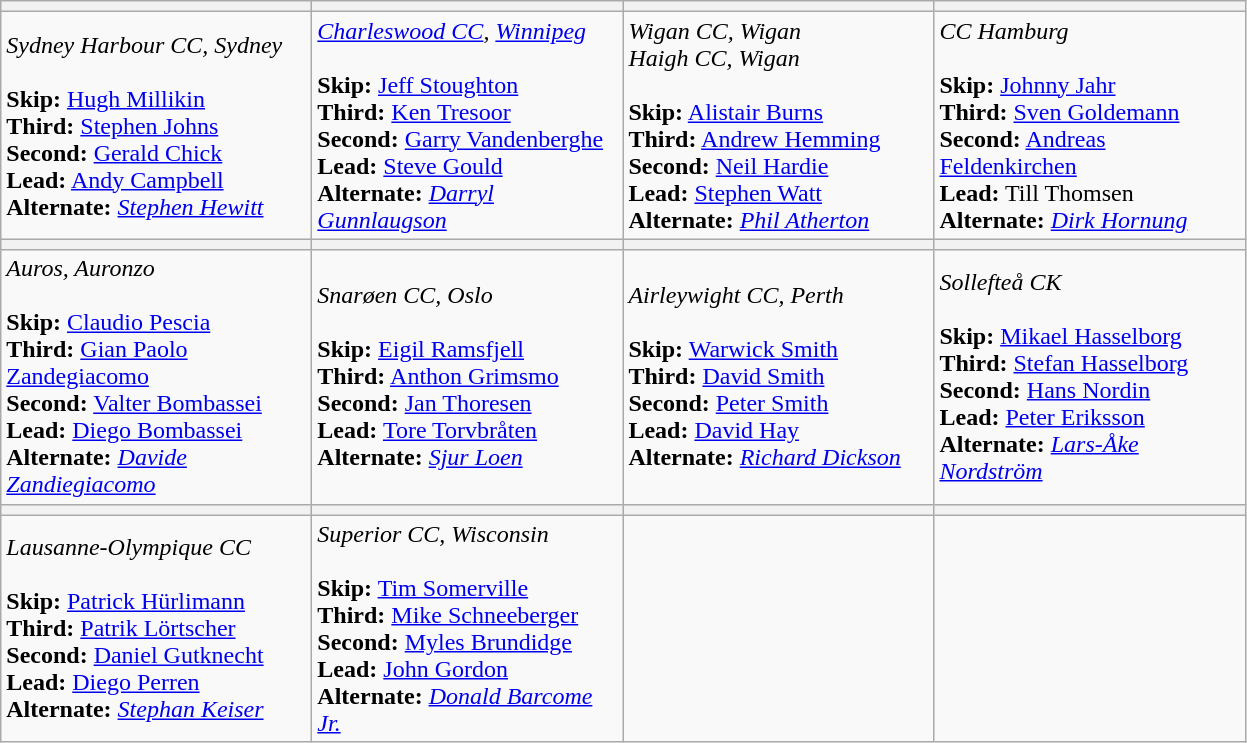<table class="wikitable">
<tr>
<th bgcolor="#efefef" width="200"></th>
<th bgcolor="#efefef" width="200"></th>
<th bgcolor="#efefef" width="200"></th>
<th bgcolor="#efefef" width="200"></th>
</tr>
<tr>
<td><em>Sydney Harbour CC, Sydney</em> <br><br><strong>Skip:</strong> <a href='#'>Hugh Millikin</a><br>
<strong>Third:</strong> <a href='#'>Stephen Johns</a><br>
<strong>Second:</strong> <a href='#'>Gerald Chick</a><br>
<strong>Lead:</strong> <a href='#'>Andy Campbell</a><br>
<strong>Alternate:</strong> <em><a href='#'>Stephen Hewitt</a></em></td>
<td><em><a href='#'>Charleswood CC</a>, <a href='#'>Winnipeg</a></em> <br><br><strong>Skip:</strong> <a href='#'>Jeff Stoughton</a><br>
<strong>Third:</strong> <a href='#'>Ken Tresoor</a><br>
<strong>Second:</strong> <a href='#'>Garry Vandenberghe</a><br>
<strong>Lead:</strong> <a href='#'>Steve Gould</a><br>
<strong>Alternate:</strong> <em><a href='#'>Darryl Gunnlaugson</a></em></td>
<td><em>Wigan CC, Wigan<br>Haigh CC, Wigan</em> <br><br><strong>Skip:</strong> <a href='#'>Alistair Burns</a><br>
<strong>Third:</strong> <a href='#'>Andrew Hemming</a><br>
<strong>Second:</strong> <a href='#'>Neil Hardie</a><br>
<strong>Lead:</strong> <a href='#'>Stephen Watt</a><br>
<strong>Alternate:</strong> <em><a href='#'>Phil Atherton</a></em></td>
<td><em>CC Hamburg</em> <br><br><strong>Skip:</strong> <a href='#'>Johnny Jahr</a><br>
<strong>Third:</strong> <a href='#'>Sven Goldemann</a><br>
<strong>Second:</strong> <a href='#'>Andreas Feldenkirchen</a><br>
<strong>Lead:</strong> Till Thomsen<br>
<strong>Alternate:</strong> <em><a href='#'>Dirk Hornung</a></em></td>
</tr>
<tr>
<th bgcolor="#efefef" width="200"></th>
<th bgcolor="#efefef" width="200"></th>
<th bgcolor="#efefef" width="200"></th>
<th bgcolor="#efefef" width="200"></th>
</tr>
<tr>
<td><em>Auros, Auronzo</em> <br><br><strong>Skip:</strong> <a href='#'>Claudio Pescia</a><br>
<strong>Third:</strong> <a href='#'>Gian Paolo Zandegiacomo</a><br>
<strong>Second:</strong> <a href='#'>Valter Bombassei</a><br>
<strong>Lead:</strong> <a href='#'>Diego Bombassei</a><br>
<strong>Alternate:</strong> <em><a href='#'>Davide Zandiegiacomo</a></em></td>
<td><em>Snarøen CC, Oslo</em> <br><br><strong>Skip:</strong> <a href='#'>Eigil Ramsfjell</a><br>
<strong>Third:</strong> <a href='#'>Anthon Grimsmo</a><br>
<strong>Second:</strong> <a href='#'>Jan Thoresen</a><br>
<strong>Lead:</strong> <a href='#'>Tore Torvbråten</a><br>
<strong>Alternate:</strong> <em><a href='#'>Sjur Loen</a></em></td>
<td><em>Airleywight CC, Perth</em> <br><br><strong>Skip:</strong> <a href='#'>Warwick Smith</a><br>
<strong>Third:</strong> <a href='#'>David Smith</a><br>
<strong>Second:</strong> <a href='#'>Peter Smith</a><br>
<strong>Lead:</strong> <a href='#'>David Hay</a><br>
<strong>Alternate:</strong> <em><a href='#'>Richard Dickson</a></em></td>
<td><em>Sollefteå CK</em> <br><br><strong>Skip:</strong> <a href='#'>Mikael Hasselborg</a><br>
<strong>Third:</strong> <a href='#'>Stefan Hasselborg</a><br>
<strong>Second:</strong> <a href='#'>Hans Nordin</a><br>
<strong>Lead:</strong> <a href='#'>Peter Eriksson</a><br>
<strong>Alternate:</strong> <em><a href='#'>Lars-Åke Nordström</a></em></td>
</tr>
<tr>
<th bgcolor="#efefef" width="200"></th>
<th bgcolor="#efefef" width="200"></th>
<th bgcolor="#efefef" width="200"></th>
<th bgcolor="#efefef" width="200"></th>
</tr>
<tr>
<td><em>Lausanne-Olympique CC</em> <br><br><strong>Skip:</strong> <a href='#'>Patrick Hürlimann</a><br>
<strong>Third:</strong> <a href='#'>Patrik Lörtscher</a><br>
<strong>Second:</strong> <a href='#'>Daniel Gutknecht</a><br>
<strong>Lead:</strong> <a href='#'>Diego Perren</a><br>
<strong>Alternate:</strong> <em><a href='#'>Stephan Keiser</a></em></td>
<td><em>Superior CC, Wisconsin</em> <br><br><strong>Skip:</strong> <a href='#'>Tim Somerville</a><br>
<strong>Third:</strong> <a href='#'>Mike Schneeberger</a><br>
<strong>Second:</strong> <a href='#'>Myles Brundidge</a><br>
<strong>Lead:</strong> <a href='#'>John Gordon</a><br>
<strong>Alternate:</strong> <em><a href='#'>Donald Barcome Jr.</a></em></td>
<td></td>
<td></td>
</tr>
</table>
